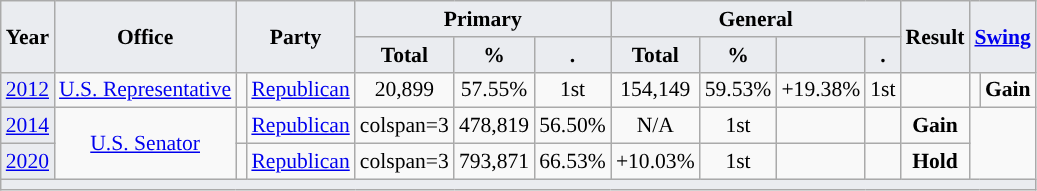<table class="wikitable" style="font-size:90%; text-align:center;">
<tr>
<th style="background-color:#EAECF0;" rowspan=2>Year</th>
<th style="background-color:#EAECF0;" rowspan=2>Office</th>
<th style="background-color:#EAECF0;" colspan=2 rowspan=2>Party</th>
<th style="background-color:#EAECF0;" colspan=3>Primary</th>
<th style="background-color:#EAECF0;" colspan=4>General</th>
<th style="background-color:#EAECF0;" rowspan=2>Result</th>
<th style="background-color:#EAECF0;" colspan=2 rowspan=2><a href='#'>Swing</a></th>
</tr>
<tr>
<th style="background-color:#EAECF0;">Total</th>
<th style="background-color:#EAECF0;">%</th>
<th style="background-color:#EAECF0;">.</th>
<th style="background-color:#EAECF0;">Total</th>
<th style="background-color:#EAECF0;">%</th>
<th style="background-color:#EAECF0;"></th>
<th style="background-color:#EAECF0;">.</th>
</tr>
<tr>
<td style="background-color:#EAECF0;"><a href='#'>2012</a></td>
<td><a href='#'>U.S. Representative</a></td>
<td style="background-color:"></td>
<td><a href='#'>Republican</a></td>
<td>20,899</td>
<td>57.55%</td>
<td>1st</td>
<td>154,149</td>
<td>59.53%</td>
<td>+19.38%</td>
<td>1st</td>
<td></td>
<td style="background-color:"></td>
<td><strong>Gain</strong></td>
</tr>
<tr>
<td style="background-color:#EAECF0;"><a href='#'>2014</a></td>
<td rowspan=2><a href='#'>U.S. Senator</a></td>
<td style="background-color:"></td>
<td><a href='#'>Republican</a></td>
<td>colspan=3 </td>
<td>478,819</td>
<td>56.50%</td>
<td>N/A</td>
<td>1st</td>
<td></td>
<td style="background-color:"></td>
<td><strong>Gain</strong></td>
</tr>
<tr>
<td style="background-color:#EAECF0;"><a href='#'>2020</a></td>
<td style="background-color:"></td>
<td><a href='#'>Republican</a></td>
<td>colspan=3 </td>
<td>793,871</td>
<td>66.53%</td>
<td>+10.03%</td>
<td>1st</td>
<td></td>
<td style="background-color:"></td>
<td><strong>Hold</strong></td>
</tr>
<tr>
<td style="background-color:#EAECF0;" colspan=14></td>
</tr>
</table>
